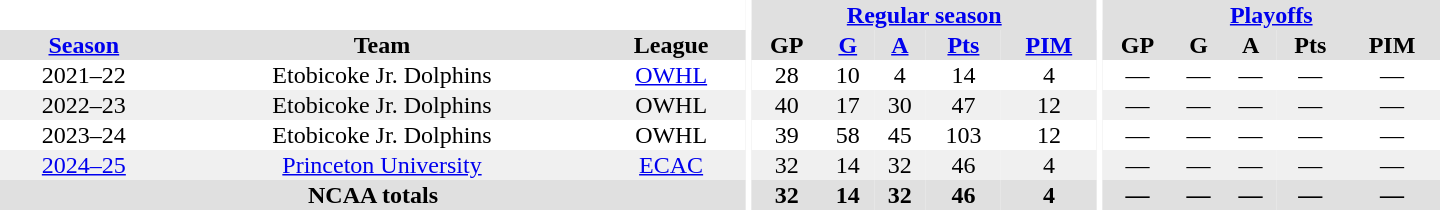<table border="0" cellpadding="1" cellspacing="0" style="text-align:center; width:60em">
<tr bgcolor="#e0e0e0">
<th colspan="3" bgcolor="#ffffff"></th>
<th rowspan="97" bgcolor="#ffffff"></th>
<th colspan="5"><a href='#'>Regular season</a></th>
<th rowspan="97" bgcolor="#ffffff"></th>
<th colspan="5"><a href='#'>Playoffs</a></th>
</tr>
<tr bgcolor="#e0e0e0">
<th><a href='#'>Season</a></th>
<th>Team</th>
<th>League</th>
<th>GP</th>
<th><a href='#'>G</a></th>
<th><a href='#'>A</a></th>
<th><a href='#'>Pts</a></th>
<th><a href='#'>PIM</a></th>
<th>GP</th>
<th>G</th>
<th>A</th>
<th>Pts</th>
<th>PIM</th>
</tr>
<tr>
<td>2021–22</td>
<td>Etobicoke Jr. Dolphins</td>
<td><a href='#'>OWHL</a></td>
<td>28</td>
<td>10</td>
<td>4</td>
<td>14</td>
<td>4</td>
<td>—</td>
<td>—</td>
<td>—</td>
<td>—</td>
<td>—</td>
</tr>
<tr bgcolor="#f0f0f0">
<td>2022–23</td>
<td>Etobicoke Jr. Dolphins</td>
<td>OWHL</td>
<td>40</td>
<td>17</td>
<td>30</td>
<td>47</td>
<td>12</td>
<td>—</td>
<td>—</td>
<td>—</td>
<td>—</td>
<td>—</td>
</tr>
<tr>
<td>2023–24</td>
<td>Etobicoke Jr. Dolphins</td>
<td>OWHL</td>
<td>39</td>
<td>58</td>
<td>45</td>
<td>103</td>
<td>12</td>
<td>—</td>
<td>—</td>
<td>—</td>
<td>—</td>
<td>—</td>
</tr>
<tr bgcolor="#f0f0f0">
<td><a href='#'>2024–25</a></td>
<td><a href='#'>Princeton University</a></td>
<td><a href='#'>ECAC</a></td>
<td>32</td>
<td>14</td>
<td>32</td>
<td>46</td>
<td>4</td>
<td>—</td>
<td>—</td>
<td>—</td>
<td>—</td>
<td>—</td>
</tr>
<tr bgcolor="#e0e0e0">
<th colspan="3">NCAA totals</th>
<th>32</th>
<th>14</th>
<th>32</th>
<th>46</th>
<th>4</th>
<th>—</th>
<th>—</th>
<th>—</th>
<th>—</th>
<th>—</th>
</tr>
</table>
